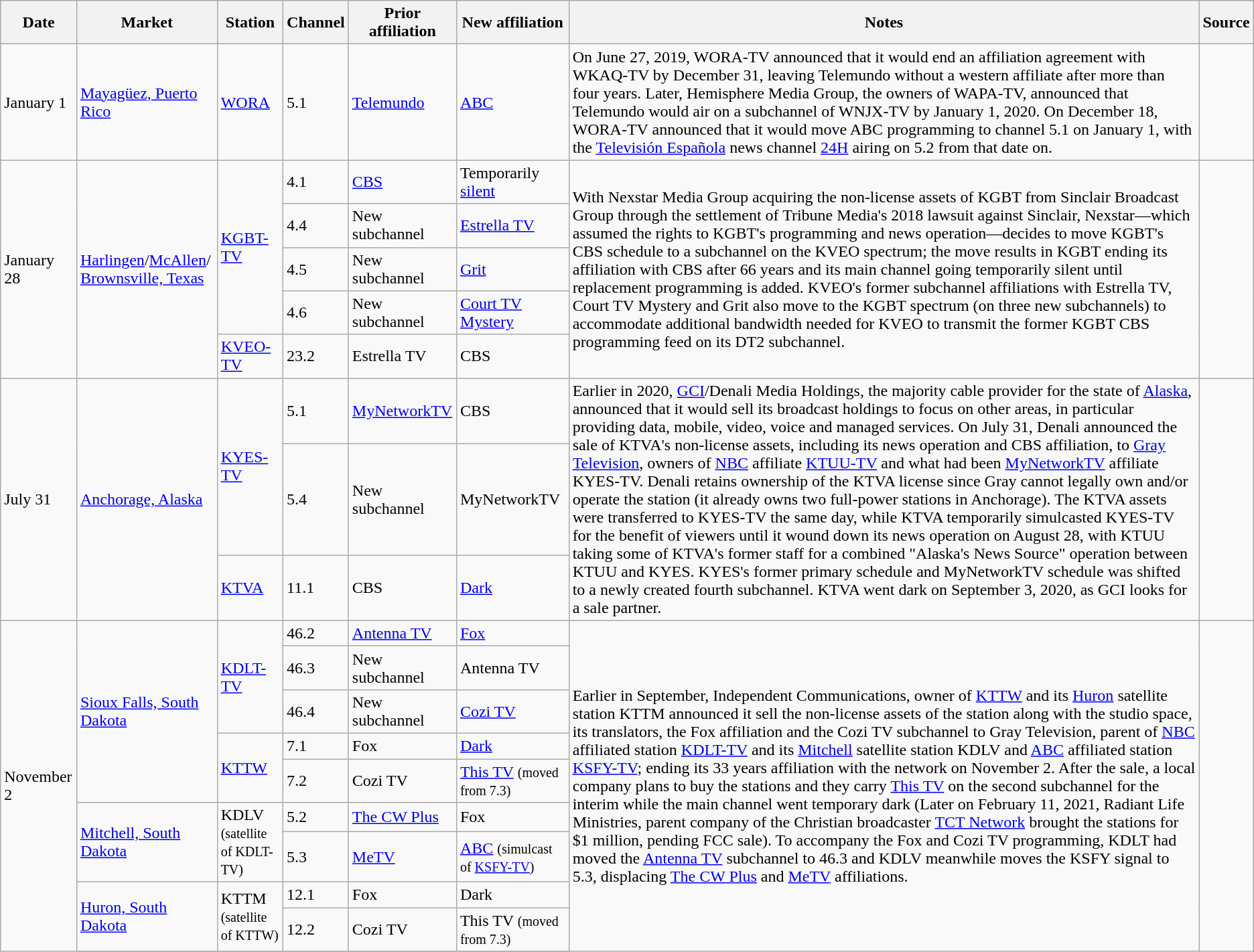<table class="wikitable">
<tr>
<th>Date</th>
<th>Market</th>
<th>Station</th>
<th>Channel</th>
<th>Prior affiliation</th>
<th>New affiliation</th>
<th>Notes</th>
<th>Source</th>
</tr>
<tr>
<td>January 1</td>
<td><a href='#'>Mayagüez, Puerto Rico</a></td>
<td><a href='#'>WORA</a></td>
<td>5.1</td>
<td><a href='#'>Telemundo</a></td>
<td><a href='#'>ABC</a></td>
<td>On June 27, 2019, WORA-TV announced that it would end an affiliation agreement with WKAQ-TV by December 31, leaving Telemundo without a western affiliate after more than four years. Later, Hemisphere Media Group, the owners of WAPA-TV, announced that Telemundo would air on a subchannel of WNJX-TV by January 1, 2020. On December 18, WORA-TV announced that it would move ABC programming to channel 5.1 on January 1, with the <a href='#'>Televisión Española</a> news channel <a href='#'>24H</a> airing on 5.2 from that date on.</td>
<td></td>
</tr>
<tr>
<td rowspan=5>January 28</td>
<td rowspan=5><a href='#'>Harlingen</a>/<a href='#'>McAllen</a>/<br><a href='#'>Brownsville, Texas</a></td>
<td rowspan=4><a href='#'>KGBT-TV</a></td>
<td>4.1</td>
<td><a href='#'>CBS</a></td>
<td>Temporarily <a href='#'>silent</a></td>
<td rowspan=5>With Nexstar Media Group acquiring the non-license assets of KGBT from Sinclair Broadcast Group through the settlement of Tribune Media's 2018 lawsuit against Sinclair, Nexstar—which assumed the rights to KGBT's programming and news operation—decides to move KGBT's CBS schedule to a subchannel on the KVEO spectrum; the move results in KGBT ending its affiliation with CBS after 66 years and its main channel going temporarily silent until replacement programming is added. KVEO's former subchannel affiliations with Estrella TV, Court TV Mystery and Grit also move to the KGBT spectrum (on three new subchannels) to accommodate additional bandwidth needed for KVEO to transmit the former KGBT CBS programming feed on its DT2 subchannel.</td>
<td rowspan=5></td>
</tr>
<tr>
<td>4.4</td>
<td>New subchannel</td>
<td><a href='#'>Estrella TV</a></td>
</tr>
<tr>
<td>4.5</td>
<td>New subchannel</td>
<td><a href='#'>Grit</a></td>
</tr>
<tr>
<td>4.6</td>
<td>New subchannel</td>
<td><a href='#'>Court TV Mystery</a></td>
</tr>
<tr>
<td><a href='#'>KVEO-TV</a></td>
<td>23.2</td>
<td>Estrella TV</td>
<td>CBS</td>
</tr>
<tr>
<td rowspan=3>July 31</td>
<td rowspan=3><a href='#'>Anchorage, Alaska</a></td>
<td rowspan=2><a href='#'>KYES-TV</a></td>
<td>5.1</td>
<td><a href='#'>MyNetworkTV</a></td>
<td>CBS</td>
<td rowspan=3>Earlier in 2020, <a href='#'>GCI</a>/Denali Media Holdings, the majority cable provider for the state of <a href='#'>Alaska</a>, announced that it would sell its broadcast holdings to focus on other areas, in particular providing data, mobile, video, voice and managed services. On July 31, Denali announced the sale of KTVA's non-license assets, including its news operation and CBS affiliation, to <a href='#'>Gray Television</a>, owners of <a href='#'>NBC</a> affiliate <a href='#'>KTUU-TV</a> and what had been <a href='#'>MyNetworkTV</a> affiliate KYES-TV. Denali retains ownership of the KTVA license since Gray cannot legally own and/or operate the station (it already owns two full-power stations in Anchorage). The KTVA assets were transferred to KYES-TV the same day, while KTVA temporarily simulcasted KYES-TV for the benefit of viewers until it wound down its news operation on August 28, with KTUU taking some of KTVA's former staff for a combined "Alaska's News Source" operation between KTUU and KYES. KYES's former primary schedule and MyNetworkTV schedule was shifted to a newly created fourth subchannel. KTVA went dark on September 3, 2020, as GCI looks for a sale partner.</td>
<td rowspan=3></td>
</tr>
<tr>
<td>5.4</td>
<td>New subchannel</td>
<td>MyNetworkTV</td>
</tr>
<tr>
<td><a href='#'>KTVA</a></td>
<td>11.1</td>
<td>CBS</td>
<td><a href='#'>Dark</a></td>
</tr>
<tr>
<td rowspan=12>November 2</td>
<td rowspan=5><a href='#'>Sioux Falls, South Dakota</a></td>
<td rowspan=3><a href='#'>KDLT-TV</a></td>
<td>46.2</td>
<td><a href='#'>Antenna TV</a></td>
<td><a href='#'>Fox</a></td>
<td rowspan=12>Earlier in September, Independent Communications, owner of <a href='#'>KTTW</a> and its <a href='#'>Huron</a> satellite station KTTM announced it sell the non-license assets of the station along with the studio space, its translators, the Fox affiliation and the Cozi TV subchannel to Gray Television, parent of <a href='#'>NBC</a> affiliated station <a href='#'>KDLT-TV</a> and its <a href='#'>Mitchell</a> satellite station KDLV and <a href='#'>ABC</a> affiliated station <a href='#'>KSFY-TV</a>; ending its 33 years affiliation with the network on November 2. After the sale, a local company plans to buy the stations and they carry <a href='#'>This TV</a> on the second subchannel for the interim while the main channel went temporary dark (Later on February 11, 2021, Radiant Life Ministries, parent company of the Christian broadcaster <a href='#'>TCT Network</a> brought the stations for $1 million, pending FCC sale). To accompany the Fox and Cozi TV programming, KDLT had moved the <a href='#'>Antenna TV</a> subchannel to 46.3 and KDLV meanwhile moves the KSFY signal to 5.3, displacing <a href='#'>The CW Plus</a> and <a href='#'>MeTV</a> affiliations.</td>
<td rowspan=12></td>
</tr>
<tr>
<td>46.3</td>
<td>New subchannel</td>
<td>Antenna TV</td>
</tr>
<tr>
<td>46.4</td>
<td>New subchannel</td>
<td><a href='#'>Cozi TV</a></td>
</tr>
<tr>
<td rowspan=2><a href='#'>KTTW</a></td>
<td>7.1</td>
<td>Fox</td>
<td><a href='#'>Dark</a></td>
</tr>
<tr>
<td>7.2</td>
<td>Cozi TV</td>
<td><a href='#'>This TV</a> <small>(moved from 7.3)</small></td>
</tr>
<tr>
<td rowspan=2><a href='#'>Mitchell, South Dakota</a></td>
<td rowspan=2>KDLV <small>(satellite of KDLT-TV)</small></td>
<td>5.2</td>
<td><a href='#'>The CW Plus</a></td>
<td>Fox</td>
</tr>
<tr>
<td>5.3</td>
<td><a href='#'>MeTV</a></td>
<td><a href='#'>ABC</a> <small>(simulcast of <a href='#'>KSFY-TV</a>)</small></td>
</tr>
<tr>
<td rowspan=2><a href='#'>Huron, South Dakota</a></td>
<td rowspan=2>KTTM <small>(satellite of KTTW)</small></td>
<td>12.1</td>
<td>Fox</td>
<td>Dark</td>
</tr>
<tr>
<td>12.2</td>
<td>Cozi TV</td>
<td>This TV <small>(moved from 7.3)</small></td>
</tr>
<tr>
</tr>
</table>
